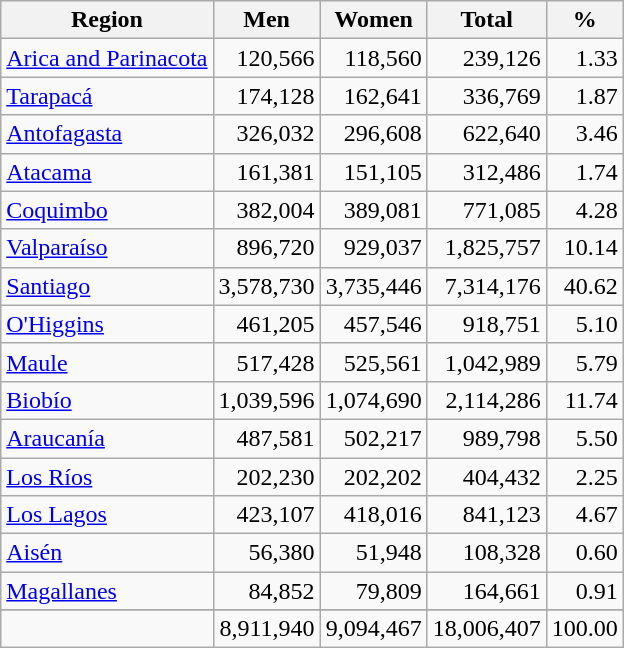<table class="wikitable sortable" style="text-align:right">
<tr>
<th>Region</th>
<th>Men</th>
<th>Women</th>
<th>Total</th>
<th>%</th>
</tr>
<tr>
<td align="left"><a href='#'>Arica and Parinacota</a></td>
<td>120,566</td>
<td>118,560</td>
<td>239,126</td>
<td>1.33</td>
</tr>
<tr>
<td align="left"><a href='#'>Tarapacá</a></td>
<td>174,128</td>
<td>162,641</td>
<td>336,769</td>
<td>1.87</td>
</tr>
<tr>
<td align="left"><a href='#'>Antofagasta</a></td>
<td>326,032</td>
<td>296,608</td>
<td>622,640</td>
<td>3.46</td>
</tr>
<tr>
<td align="left"><a href='#'>Atacama</a></td>
<td>161,381</td>
<td>151,105</td>
<td>312,486</td>
<td>1.74</td>
</tr>
<tr>
<td align="left"><a href='#'>Coquimbo</a></td>
<td>382,004</td>
<td>389,081</td>
<td>771,085</td>
<td>4.28</td>
</tr>
<tr>
<td align="left"><a href='#'>Valparaíso</a></td>
<td>896,720</td>
<td>929,037</td>
<td>1,825,757</td>
<td>10.14</td>
</tr>
<tr>
<td align="left"><a href='#'>Santiago</a></td>
<td>3,578,730</td>
<td>3,735,446</td>
<td>7,314,176</td>
<td>40.62</td>
</tr>
<tr>
<td align="left"><a href='#'>O'Higgins</a></td>
<td>461,205</td>
<td>457,546</td>
<td>918,751</td>
<td>5.10</td>
</tr>
<tr>
<td align="left"><a href='#'>Maule</a></td>
<td>517,428</td>
<td>525,561</td>
<td>1,042,989</td>
<td>5.79</td>
</tr>
<tr>
<td align="left"><a href='#'>Biobío</a></td>
<td>1,039,596</td>
<td>1,074,690</td>
<td>2,114,286</td>
<td>11.74</td>
</tr>
<tr>
<td align="left"><a href='#'>Araucanía</a></td>
<td>487,581</td>
<td>502,217</td>
<td>989,798</td>
<td>5.50</td>
</tr>
<tr>
<td align="left"><a href='#'>Los Ríos</a></td>
<td>202,230</td>
<td>202,202</td>
<td>404,432</td>
<td>2.25</td>
</tr>
<tr>
<td align="left"><a href='#'>Los Lagos</a></td>
<td>423,107</td>
<td>418,016</td>
<td>841,123</td>
<td>4.67</td>
</tr>
<tr>
<td align="left"><a href='#'>Aisén</a></td>
<td>56,380</td>
<td>51,948</td>
<td>108,328</td>
<td>0.60</td>
</tr>
<tr>
<td align="left"><a href='#'>Magallanes</a></td>
<td>84,852</td>
<td>79,809</td>
<td>164,661</td>
<td>0.91</td>
</tr>
<tr>
</tr>
<tr style="background-color:#f2f2f2">
</tr>
<tr>
<td align="left"><strong></strong></td>
<td>8,911,940</td>
<td>9,094,467</td>
<td>18,006,407</td>
<td>100.00</td>
</tr>
</table>
